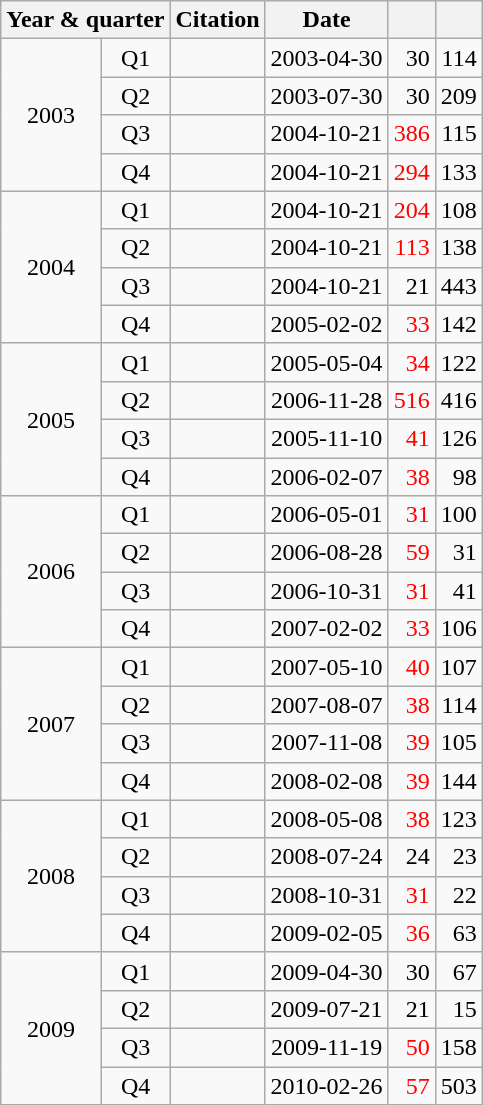<table class="wikitable" style="float:left; text-align:center;">
<tr>
<th scope="col" colspan=2>Year & quarter</th>
<th scope="col">Citation</th>
<th scope="col">Date</th>
<th scope="col"></th>
<th scope="col"></th>
</tr>
<tr>
<td rowspan=4>2003</td>
<td>Q1</td>
<td></td>
<td>2003‑04‑30</td>
<td align=right>30</td>
<td align=right>114</td>
</tr>
<tr>
<td>Q2</td>
<td></td>
<td>2003‑07‑30</td>
<td align=right>30</td>
<td align=right>209</td>
</tr>
<tr>
<td>Q3</td>
<td></td>
<td>2004‑10‑21</td>
<td align=right style="color:red">386</td>
<td align=right>115</td>
</tr>
<tr>
<td>Q4</td>
<td></td>
<td>2004‑10‑21</td>
<td align=right style="color:red">294</td>
<td align=right>133</td>
</tr>
<tr>
<td rowspan=4>2004</td>
<td>Q1</td>
<td></td>
<td>2004‑10‑21</td>
<td align=right style="color:red">204</td>
<td align=right>108</td>
</tr>
<tr>
<td>Q2</td>
<td></td>
<td>2004‑10‑21</td>
<td align=right style="color:red">113</td>
<td align=right>138</td>
</tr>
<tr>
<td>Q3</td>
<td></td>
<td>2004‑10‑21</td>
<td align=right>21</td>
<td align=right>443</td>
</tr>
<tr>
<td>Q4</td>
<td></td>
<td>2005‑02‑02</td>
<td align=right style="color:red">33</td>
<td align=right>142</td>
</tr>
<tr>
<td rowspan=4>2005</td>
<td>Q1</td>
<td></td>
<td>2005‑05‑04</td>
<td align=right style="color:red">34</td>
<td align=right>122</td>
</tr>
<tr>
<td>Q2</td>
<td></td>
<td>2006‑11‑28</td>
<td align=right style="color:red">516</td>
<td align=right>416</td>
</tr>
<tr>
<td>Q3</td>
<td></td>
<td>2005‑11‑10</td>
<td align=right style="color:red">41</td>
<td align=right>126</td>
</tr>
<tr>
<td>Q4</td>
<td></td>
<td>2006‑02‑07</td>
<td align=right style="color:red">38</td>
<td align=right>98</td>
</tr>
<tr>
<td rowspan=4>2006</td>
<td>Q1</td>
<td></td>
<td>2006‑05‑01</td>
<td align=right style="color:red">31</td>
<td align=right>100</td>
</tr>
<tr>
<td>Q2</td>
<td></td>
<td>2006‑08‑28</td>
<td align=right style="color:red">59</td>
<td align=right>31</td>
</tr>
<tr>
<td>Q3</td>
<td></td>
<td>2006‑10‑31</td>
<td align=right style="color:red">31</td>
<td align=right>41</td>
</tr>
<tr>
<td>Q4</td>
<td></td>
<td>2007‑02‑02</td>
<td align=right style="color:red">33</td>
<td align=right>106</td>
</tr>
<tr>
<td rowspan=4>2007</td>
<td>Q1</td>
<td></td>
<td>2007‑05‑10</td>
<td align=right style="color:red">40</td>
<td align=right>107</td>
</tr>
<tr>
<td>Q2</td>
<td></td>
<td>2007‑08‑07</td>
<td align=right style="color:red">38</td>
<td align=right>114</td>
</tr>
<tr>
<td>Q3</td>
<td></td>
<td>2007‑11‑08</td>
<td align=right style="color:red">39</td>
<td align=right>105</td>
</tr>
<tr>
<td>Q4</td>
<td></td>
<td>2008‑02‑08</td>
<td align=right style="color:red">39</td>
<td align=right>144</td>
</tr>
<tr>
<td rowspan=4>2008</td>
<td>Q1</td>
<td></td>
<td>2008‑05‑08</td>
<td align=right style="color:red">38</td>
<td align=right>123</td>
</tr>
<tr>
<td>Q2</td>
<td></td>
<td>2008‑07‑24</td>
<td align=right>24</td>
<td align=right>23</td>
</tr>
<tr>
<td>Q3</td>
<td></td>
<td>2008‑10‑31</td>
<td align=right style="color:red">31</td>
<td align=right>22</td>
</tr>
<tr>
<td>Q4</td>
<td></td>
<td>2009‑02‑05</td>
<td align=right style="color:red">36</td>
<td align=right>63</td>
</tr>
<tr>
<td rowspan=4>2009</td>
<td>Q1</td>
<td></td>
<td>2009‑04‑30</td>
<td align=right>30</td>
<td align=right>67</td>
</tr>
<tr>
<td>Q2</td>
<td></td>
<td>2009‑07‑21</td>
<td align=right>21</td>
<td align=right>15</td>
</tr>
<tr>
<td>Q3</td>
<td></td>
<td>2009‑11‑19</td>
<td align=right style="color:red">50</td>
<td align=right>158</td>
</tr>
<tr>
<td>Q4</td>
<td></td>
<td>2010‑02‑26</td>
<td align=right style="color:red">57</td>
<td align=right>503</td>
</tr>
</table>
